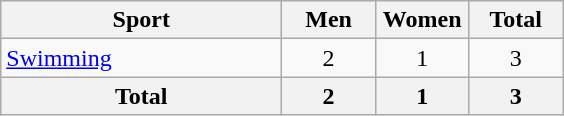<table class="wikitable sortable" style="text-align:center;">
<tr>
<th width=180>Sport</th>
<th width=55>Men</th>
<th width=55>Women</th>
<th width=55>Total</th>
</tr>
<tr>
<td align=left><a href='#'>Swimming</a></td>
<td>2</td>
<td>1</td>
<td>3</td>
</tr>
<tr>
<th>Total</th>
<th>2</th>
<th>1</th>
<th>3</th>
</tr>
</table>
